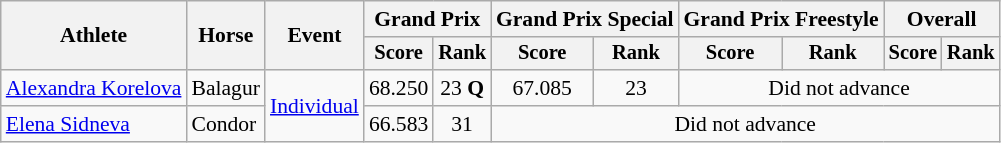<table class=wikitable style="font-size:90%">
<tr>
<th rowspan="2">Athlete</th>
<th rowspan="2">Horse</th>
<th rowspan="2">Event</th>
<th colspan="2">Grand Prix</th>
<th colspan="2">Grand Prix Special</th>
<th colspan="2">Grand Prix Freestyle</th>
<th colspan="2">Overall</th>
</tr>
<tr style="font-size:95%">
<th>Score</th>
<th>Rank</th>
<th>Score</th>
<th>Rank</th>
<th>Score</th>
<th>Rank</th>
<th>Score</th>
<th>Rank</th>
</tr>
<tr align=center>
<td align=left><a href='#'>Alexandra Korelova</a></td>
<td align=left>Balagur</td>
<td align=left rowspan=2><a href='#'>Individual</a></td>
<td>68.250</td>
<td>23 <strong>Q</strong></td>
<td>67.085</td>
<td>23</td>
<td colspan=4>Did not advance</td>
</tr>
<tr align=center>
<td align=left><a href='#'>Elena Sidneva</a></td>
<td align=left>Condor</td>
<td>66.583</td>
<td>31</td>
<td colspan=6>Did not advance</td>
</tr>
</table>
